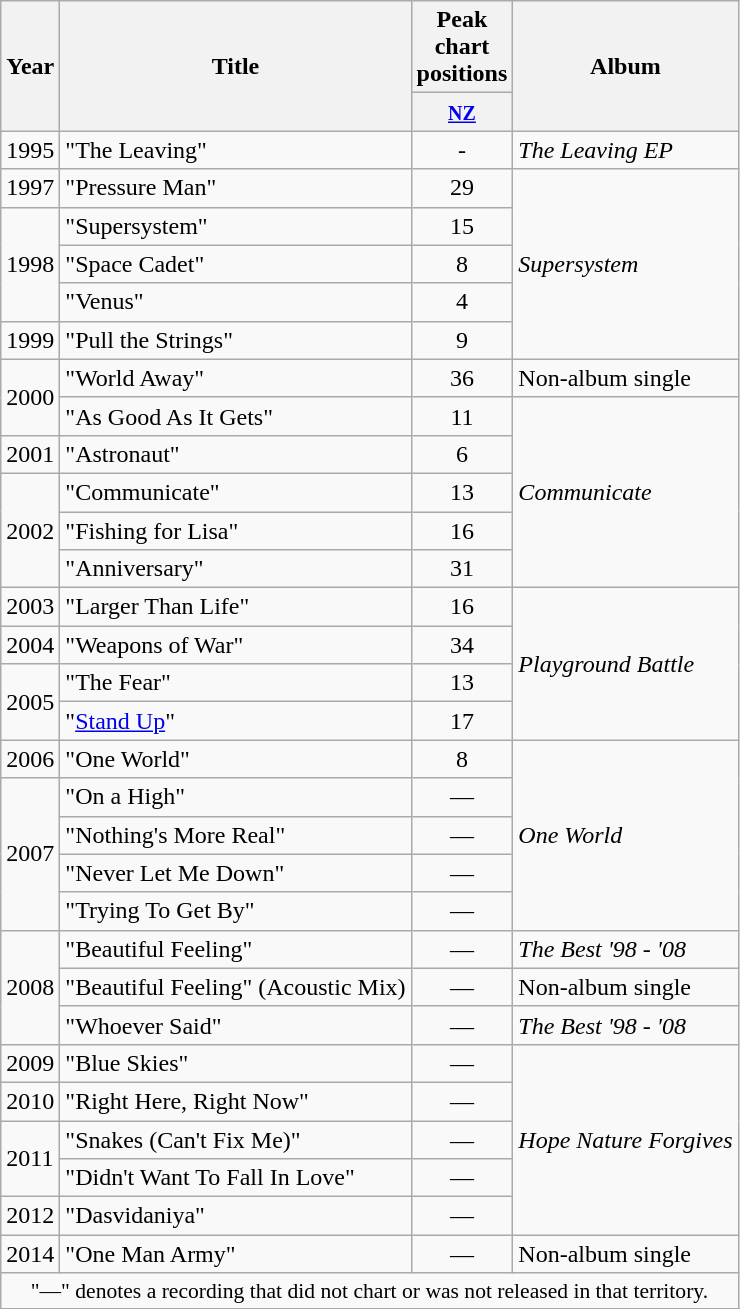<table class="wikitable plainrowheaders">
<tr>
<th rowspan="2"  width="1em">Year</th>
<th rowspan="2">Title</th>
<th width="3em">Peak chart positions</th>
<th rowspan="2">Album</th>
</tr>
<tr>
<th><small><a href='#'>NZ</a></small></th>
</tr>
<tr>
<td>1995</td>
<td>"The Leaving"</td>
<td align="center">-</td>
<td rowspan="1"><em>The Leaving EP</em></td>
</tr>
<tr>
<td>1997</td>
<td>"Pressure Man"</td>
<td align="center">29</td>
<td rowspan="5"><em>Supersystem</em></td>
</tr>
<tr>
<td rowspan="3">1998</td>
<td>"Supersystem"</td>
<td align="center">15</td>
</tr>
<tr>
<td>"Space Cadet"</td>
<td align="center">8</td>
</tr>
<tr>
<td>"Venus"</td>
<td align="center">4</td>
</tr>
<tr>
<td>1999</td>
<td>"Pull the Strings"</td>
<td align="center">9</td>
</tr>
<tr>
<td rowspan="2">2000</td>
<td>"World Away"</td>
<td align="center">36</td>
<td>Non-album single</td>
</tr>
<tr>
<td>"As Good As It Gets"</td>
<td align="center">11</td>
<td rowspan="5"><em>Communicate</em></td>
</tr>
<tr>
<td>2001</td>
<td>"Astronaut"</td>
<td align="center">6</td>
</tr>
<tr>
<td rowspan="3">2002</td>
<td>"Communicate"</td>
<td align="center">13</td>
</tr>
<tr>
<td>"Fishing for Lisa"</td>
<td align="center">16</td>
</tr>
<tr>
<td>"Anniversary"</td>
<td align="center">31</td>
</tr>
<tr>
<td>2003</td>
<td>"Larger Than Life"</td>
<td align="center">16</td>
<td rowspan="4"><em>Playground Battle</em></td>
</tr>
<tr>
<td>2004</td>
<td>"Weapons of War"</td>
<td align="center">34</td>
</tr>
<tr>
<td rowspan="2">2005</td>
<td>"The Fear"</td>
<td align="center">13</td>
</tr>
<tr>
<td>"<a href='#'>Stand Up</a>"</td>
<td align="center">17</td>
</tr>
<tr>
<td>2006</td>
<td>"One World"</td>
<td align="center">8</td>
<td rowspan="5"><em>One World</em></td>
</tr>
<tr>
<td rowspan="4">2007</td>
<td>"On a High"</td>
<td align="center">—</td>
</tr>
<tr>
<td>"Nothing's More Real"</td>
<td align="center">—</td>
</tr>
<tr>
<td>"Never Let Me Down"</td>
<td align="center">—</td>
</tr>
<tr>
<td>"Trying To Get By"</td>
<td align="center">—</td>
</tr>
<tr>
<td rowspan="3">2008</td>
<td>"Beautiful Feeling"</td>
<td align="center">—</td>
<td><em>The Best '98 - '08</em></td>
</tr>
<tr>
<td>"Beautiful Feeling" (Acoustic Mix)</td>
<td align="center">—</td>
<td>Non-album single</td>
</tr>
<tr>
<td>"Whoever Said"</td>
<td align="center">—</td>
<td><em>The Best '98 - '08</em></td>
</tr>
<tr>
<td>2009</td>
<td>"Blue Skies"</td>
<td align="center">—</td>
<td rowspan="5"><em>Hope Nature Forgives</em></td>
</tr>
<tr>
<td>2010</td>
<td>"Right Here, Right Now"</td>
<td align="center">—</td>
</tr>
<tr>
<td rowspan="2">2011</td>
<td>"Snakes (Can't Fix Me)"</td>
<td align="center">—</td>
</tr>
<tr>
<td>"Didn't Want To Fall In Love"</td>
<td align="center">—</td>
</tr>
<tr>
<td>2012</td>
<td>"Dasvidaniya"</td>
<td align="center">—</td>
</tr>
<tr>
<td>2014</td>
<td>"One Man Army"</td>
<td align="center">—</td>
<td>Non-album single</td>
</tr>
<tr>
<td colspan="4" style="font-size:90%" align="center">"—" denotes a recording that did not chart or was not released in that territory.</td>
</tr>
<tr>
</tr>
</table>
